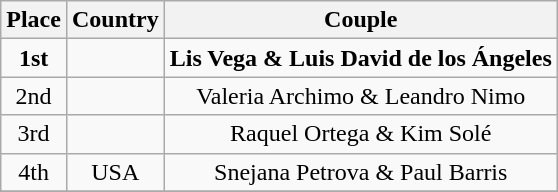<table class="wikitable" style="text-align:center">
<tr>
<th>Place</th>
<th>Country</th>
<th>Couple</th>
</tr>
<tr>
<td><strong>1st</strong></td>
<td><strong></strong></td>
<td><strong>Lis Vega & Luis David de los Ángeles</strong></td>
</tr>
<tr>
<td>2nd</td>
<td></td>
<td>Valeria Archimo & Leandro Nimo</td>
</tr>
<tr>
<td>3rd</td>
<td></td>
<td>Raquel Ortega & Kim Solé</td>
</tr>
<tr>
<td>4th</td>
<td>USA</td>
<td>Snejana Petrova & Paul Barris</td>
</tr>
<tr>
</tr>
</table>
